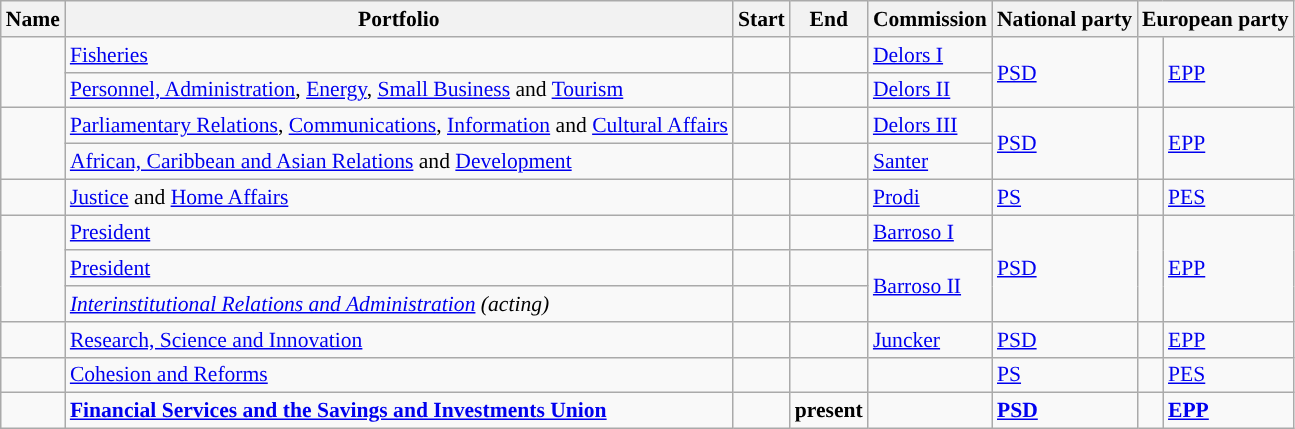<table class="wikitable sortable" style="font-size: 90%;">
<tr>
<th>Name</th>
<th>Portfolio</th>
<th>Start</th>
<th>End</th>
<th>Commission</th>
<th>National party</th>
<th colspan=2>European party</th>
</tr>
<tr>
<td rowspan=2></td>
<td><a href='#'>Fisheries</a></td>
<td></td>
<td></td>
<td><a href='#'>Delors I</a></td>
<td rowspan=2><a href='#'>PSD</a></td>
<td rowspan=2 style="background:"></td>
<td rowspan=2><a href='#'>EPP</a></td>
</tr>
<tr>
<td><a href='#'>Personnel, Administration</a>, <a href='#'>Energy</a>, <a href='#'>Small Business</a> and <a href='#'>Tourism</a></td>
<td></td>
<td></td>
<td><a href='#'>Delors II</a></td>
</tr>
<tr>
<td rowspan=2></td>
<td><a href='#'>Parliamentary Relations</a>, <a href='#'>Communications</a>, <a href='#'>Information</a> and <a href='#'>Cultural Affairs</a></td>
<td></td>
<td></td>
<td><a href='#'>Delors III</a></td>
<td rowspan=2><a href='#'>PSD</a></td>
<td rowspan=2 style="background:"></td>
<td rowspan=2><a href='#'>EPP</a></td>
</tr>
<tr>
<td><a href='#'>African, Caribbean and Asian Relations</a> and <a href='#'>Development</a></td>
<td></td>
<td></td>
<td><a href='#'>Santer</a></td>
</tr>
<tr>
<td></td>
<td><a href='#'>Justice</a> and <a href='#'>Home Affairs</a></td>
<td></td>
<td></td>
<td><a href='#'>Prodi</a></td>
<td><a href='#'>PS</a></td>
<td style="background:"></td>
<td><a href='#'>PES</a></td>
</tr>
<tr>
<td rowspan=3></td>
<td><a href='#'>President</a></td>
<td></td>
<td></td>
<td><a href='#'>Barroso I</a></td>
<td rowspan=3><a href='#'>PSD</a></td>
<td rowspan=3 style="background:"></td>
<td rowspan=3><a href='#'>EPP</a></td>
</tr>
<tr>
<td><a href='#'>President</a></td>
<td></td>
<td></td>
<td rowspan=2><a href='#'>Barroso II</a></td>
</tr>
<tr>
<td><em><a href='#'>Interinstitutional Relations and Administration</a> (acting)</em></td>
<td><em></em></td>
<td><em></em></td>
</tr>
<tr>
<td></td>
<td><a href='#'>Research, Science and Innovation</a></td>
<td></td>
<td></td>
<td><a href='#'>Juncker</a></td>
<td><a href='#'>PSD</a></td>
<td style="background:"></td>
<td><a href='#'>EPP</a></td>
</tr>
<tr>
<td></td>
<td><a href='#'>Cohesion and Reforms</a></td>
<td></td>
<td></td>
<td></td>
<td><a href='#'>PS</a></td>
<td style="background:"></td>
<td><a href='#'>PES</a></td>
</tr>
<tr>
<td><strong></strong></td>
<td><strong><a href='#'>Financial Services and the Savings and Investments Union</a></strong></td>
<td><strong></strong></td>
<td><strong>present</strong></td>
<td><strong></strong></td>
<td><strong><a href='#'>PSD</a></strong></td>
<td style="background:"></td>
<td><strong><a href='#'>EPP</a></strong></td>
</tr>
</table>
